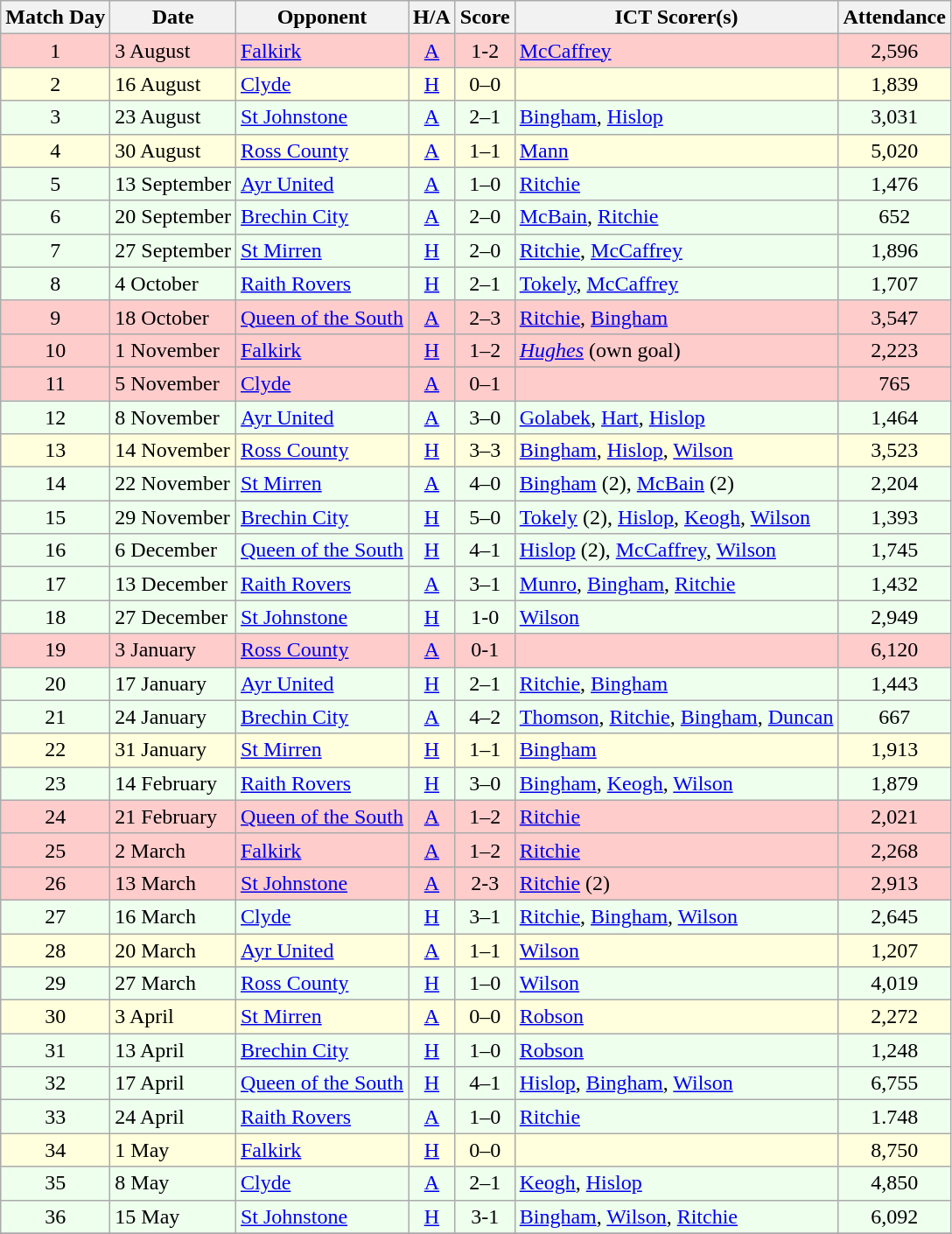<table class="wikitable" style="text-align:center">
<tr>
<th>Match Day</th>
<th>Date</th>
<th>Opponent</th>
<th>H/A</th>
<th>Score</th>
<th>ICT Scorer(s)</th>
<th>Attendance</th>
</tr>
<tr bgcolor=#FFCCCC>
<td>1</td>
<td align=left>3 August</td>
<td align=left><a href='#'>Falkirk</a></td>
<td><a href='#'>A</a></td>
<td>1-2</td>
<td align=left><a href='#'>McCaffrey</a></td>
<td>2,596</td>
</tr>
<tr bgcolor=#FFFFDD>
<td>2</td>
<td align=left>16 August</td>
<td align=left><a href='#'>Clyde</a></td>
<td><a href='#'>H</a></td>
<td>0–0</td>
<td align=left></td>
<td>1,839</td>
</tr>
<tr bgcolor=#EEFFEE>
<td>3</td>
<td align=left>23 August</td>
<td align=left><a href='#'>St Johnstone</a></td>
<td><a href='#'>A</a></td>
<td>2–1</td>
<td align=left><a href='#'>Bingham</a>, <a href='#'>Hislop</a></td>
<td>3,031</td>
</tr>
<tr bgcolor=#FFFFDD>
<td>4</td>
<td align=left>30 August</td>
<td align=left><a href='#'>Ross County</a></td>
<td><a href='#'>A</a></td>
<td>1–1</td>
<td align=left><a href='#'>Mann</a></td>
<td>5,020</td>
</tr>
<tr bgcolor=#EEFFEE>
<td>5</td>
<td align=left>13 September</td>
<td align=left><a href='#'>Ayr United</a></td>
<td><a href='#'>A</a></td>
<td>1–0</td>
<td align=left><a href='#'>Ritchie</a></td>
<td>1,476</td>
</tr>
<tr bgcolor=#EEFFEE>
<td>6</td>
<td align=left>20 September</td>
<td align=left><a href='#'>Brechin City</a></td>
<td><a href='#'>A</a></td>
<td>2–0</td>
<td align=left><a href='#'>McBain</a>, <a href='#'>Ritchie</a></td>
<td>652</td>
</tr>
<tr bgcolor=#EEFFEE>
<td>7</td>
<td align=left>27 September</td>
<td align=left><a href='#'>St Mirren</a></td>
<td><a href='#'>H</a></td>
<td>2–0</td>
<td align=left><a href='#'>Ritchie</a>, <a href='#'>McCaffrey</a></td>
<td>1,896</td>
</tr>
<tr bgcolor=#EEFFEE>
<td>8</td>
<td align=left>4 October</td>
<td align=left><a href='#'>Raith Rovers</a></td>
<td><a href='#'>H</a></td>
<td>2–1</td>
<td align=left><a href='#'>Tokely</a>, <a href='#'>McCaffrey</a></td>
<td>1,707</td>
</tr>
<tr bgcolor=#FFCCCC>
<td>9</td>
<td align=left>18 October</td>
<td align=left><a href='#'>Queen of the South</a></td>
<td><a href='#'>A</a></td>
<td>2–3</td>
<td align=left><a href='#'>Ritchie</a>, <a href='#'>Bingham</a></td>
<td>3,547</td>
</tr>
<tr bgcolor=#FFCCCC>
<td>10</td>
<td align=left>1 November</td>
<td align=left><a href='#'>Falkirk</a></td>
<td><a href='#'>H</a></td>
<td>1–2</td>
<td align=left><em><a href='#'>Hughes</a></em> (own goal)</td>
<td>2,223</td>
</tr>
<tr bgcolor=#FFCCCC>
<td>11</td>
<td align=left>5 November</td>
<td align=left><a href='#'>Clyde</a></td>
<td><a href='#'>A</a></td>
<td>0–1</td>
<td align=left></td>
<td>765</td>
</tr>
<tr bgcolor=#EEFFEE>
<td>12</td>
<td align=left>8 November</td>
<td align=left><a href='#'>Ayr United</a></td>
<td><a href='#'>A</a></td>
<td>3–0</td>
<td align=left><a href='#'>Golabek</a>, <a href='#'>Hart</a>, <a href='#'>Hislop</a></td>
<td>1,464</td>
</tr>
<tr bgcolor=#FFFFDD>
<td>13</td>
<td align=left>14 November</td>
<td align=left><a href='#'>Ross County</a></td>
<td><a href='#'>H</a></td>
<td>3–3</td>
<td align=left><a href='#'>Bingham</a>, <a href='#'>Hislop</a>, <a href='#'>Wilson</a></td>
<td>3,523</td>
</tr>
<tr bgcolor=#EEFFEE>
<td>14</td>
<td align=left>22 November</td>
<td align=left><a href='#'>St Mirren</a></td>
<td><a href='#'>A</a></td>
<td>4–0</td>
<td align=left><a href='#'>Bingham</a> (2), <a href='#'>McBain</a> (2)</td>
<td>2,204</td>
</tr>
<tr bgcolor=#EEFFEE>
<td>15</td>
<td align=left>29 November</td>
<td align=left><a href='#'>Brechin City</a></td>
<td><a href='#'>H</a></td>
<td>5–0</td>
<td align=left><a href='#'>Tokely</a> (2), <a href='#'>Hislop</a>, <a href='#'>Keogh</a>, <a href='#'>Wilson</a></td>
<td>1,393</td>
</tr>
<tr bgcolor=#EEFFEE>
<td>16</td>
<td align=left>6 December</td>
<td align=left><a href='#'>Queen of the South</a></td>
<td><a href='#'>H</a></td>
<td>4–1</td>
<td align=left><a href='#'>Hislop</a> (2), <a href='#'>McCaffrey</a>, <a href='#'>Wilson</a></td>
<td>1,745</td>
</tr>
<tr bgcolor=#EEFFEE>
<td>17</td>
<td align=left>13 December</td>
<td align=left><a href='#'>Raith Rovers</a></td>
<td><a href='#'>A</a></td>
<td>3–1</td>
<td align=left><a href='#'>Munro</a>, <a href='#'>Bingham</a>, <a href='#'>Ritchie</a></td>
<td>1,432</td>
</tr>
<tr bgcolor=#EEFFEE>
<td>18</td>
<td align=left>27 December</td>
<td align=left><a href='#'>St Johnstone</a></td>
<td><a href='#'>H</a></td>
<td>1-0</td>
<td align=left><a href='#'>Wilson</a></td>
<td>2,949</td>
</tr>
<tr bgcolor=#FFCCCC>
<td>19</td>
<td align=left>3 January</td>
<td align=left><a href='#'>Ross County</a></td>
<td><a href='#'>A</a></td>
<td>0-1</td>
<td align=left></td>
<td>6,120</td>
</tr>
<tr bgcolor=#EEFFEE>
<td>20</td>
<td align=left>17 January</td>
<td align=left><a href='#'>Ayr United</a></td>
<td><a href='#'>H</a></td>
<td>2–1</td>
<td align=left><a href='#'>Ritchie</a>, <a href='#'>Bingham</a></td>
<td>1,443</td>
</tr>
<tr bgcolor=#EEFFEE>
<td>21</td>
<td align=left>24 January</td>
<td align=left><a href='#'>Brechin City</a></td>
<td><a href='#'>A</a></td>
<td>4–2</td>
<td align=left><a href='#'>Thomson</a>, <a href='#'>Ritchie</a>, <a href='#'>Bingham</a>, <a href='#'>Duncan</a></td>
<td>667</td>
</tr>
<tr bgcolor=#FFFFDD>
<td>22</td>
<td align=left>31 January</td>
<td align=left><a href='#'>St Mirren</a></td>
<td><a href='#'>H</a></td>
<td>1–1</td>
<td align=left><a href='#'>Bingham</a></td>
<td>1,913</td>
</tr>
<tr bgcolor=#EEFFEE>
<td>23</td>
<td align=left>14 February</td>
<td align=left><a href='#'>Raith Rovers</a></td>
<td><a href='#'>H</a></td>
<td>3–0</td>
<td align=left><a href='#'>Bingham</a>, <a href='#'>Keogh</a>, <a href='#'>Wilson</a></td>
<td>1,879</td>
</tr>
<tr bgcolor=#FFCCCC>
<td>24</td>
<td align=left>21 February</td>
<td align=left><a href='#'>Queen of the South</a></td>
<td><a href='#'>A</a></td>
<td>1–2</td>
<td align=left><a href='#'>Ritchie</a></td>
<td>2,021</td>
</tr>
<tr bgcolor=#FFCCCC>
<td>25</td>
<td align=left>2 March</td>
<td align=left><a href='#'>Falkirk</a></td>
<td><a href='#'>A</a></td>
<td>1–2</td>
<td align=left><a href='#'>Ritchie</a></td>
<td>2,268</td>
</tr>
<tr bgcolor=#FFCCCC>
<td>26</td>
<td align=left>13 March</td>
<td align=left><a href='#'>St Johnstone</a></td>
<td><a href='#'>A</a></td>
<td>2-3</td>
<td align=left><a href='#'>Ritchie</a> (2)</td>
<td>2,913</td>
</tr>
<tr bgcolor=#EEFFEE>
<td>27</td>
<td align=left>16 March</td>
<td align=left><a href='#'>Clyde</a></td>
<td><a href='#'>H</a></td>
<td>3–1</td>
<td align=left><a href='#'>Ritchie</a>, <a href='#'>Bingham</a>, <a href='#'>Wilson</a></td>
<td>2,645</td>
</tr>
<tr bgcolor=#FFFFDD>
<td>28</td>
<td align=left>20 March</td>
<td align=left><a href='#'>Ayr United</a></td>
<td><a href='#'>A</a></td>
<td>1–1</td>
<td align=left><a href='#'>Wilson</a></td>
<td>1,207</td>
</tr>
<tr bgcolor=#EEFFEE>
<td>29</td>
<td align=left>27 March</td>
<td align=left><a href='#'>Ross County</a></td>
<td><a href='#'>H</a></td>
<td>1–0</td>
<td align=left><a href='#'>Wilson</a></td>
<td>4,019</td>
</tr>
<tr bgcolor=#FFFFDD>
<td>30</td>
<td align=left>3 April</td>
<td align=left><a href='#'>St Mirren</a></td>
<td><a href='#'>A</a></td>
<td>0–0</td>
<td align=left><a href='#'>Robson</a></td>
<td>2,272</td>
</tr>
<tr bgcolor=#EEFFEE>
<td>31</td>
<td align=left>13 April</td>
<td align=left><a href='#'>Brechin City</a></td>
<td><a href='#'>H</a></td>
<td>1–0</td>
<td align=left><a href='#'>Robson</a></td>
<td>1,248</td>
</tr>
<tr bgcolor=#EEFFEE>
<td>32</td>
<td align=left>17 April</td>
<td align=left><a href='#'>Queen of the South</a></td>
<td><a href='#'>H</a></td>
<td>4–1</td>
<td align=left><a href='#'>Hislop</a>, <a href='#'>Bingham</a>, <a href='#'>Wilson</a></td>
<td>6,755</td>
</tr>
<tr bgcolor=#EEFFEE>
<td>33</td>
<td align=left>24 April</td>
<td align=left><a href='#'>Raith Rovers</a></td>
<td><a href='#'>A</a></td>
<td>1–0</td>
<td align=left><a href='#'>Ritchie</a></td>
<td>1.748</td>
</tr>
<tr bgcolor=#FFFFDD>
<td>34</td>
<td align=left>1 May</td>
<td align=left><a href='#'>Falkirk</a></td>
<td><a href='#'>H</a></td>
<td>0–0</td>
<td align=left></td>
<td>8,750</td>
</tr>
<tr bgcolor=#EEFFEE>
<td>35</td>
<td align=left>8 May</td>
<td align=left><a href='#'>Clyde</a></td>
<td><a href='#'>A</a></td>
<td>2–1</td>
<td align=left><a href='#'>Keogh</a>, <a href='#'>Hislop</a></td>
<td>4,850</td>
</tr>
<tr bgcolor=#EEFFEE>
<td>36</td>
<td align=left>15 May</td>
<td align=left><a href='#'>St Johnstone</a></td>
<td><a href='#'>H</a></td>
<td>3-1</td>
<td align=left><a href='#'>Bingham</a>, <a href='#'>Wilson</a>, <a href='#'>Ritchie</a></td>
<td>6,092</td>
</tr>
<tr>
</tr>
</table>
